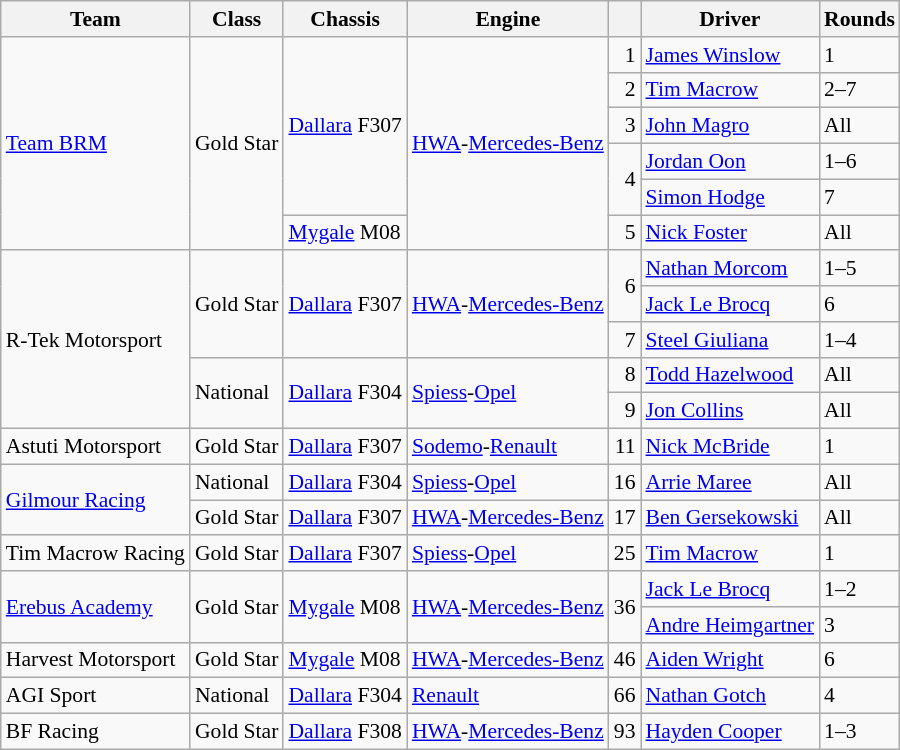<table class="wikitable" style="font-size: 90%;">
<tr>
<th>Team</th>
<th>Class</th>
<th>Chassis</th>
<th>Engine</th>
<th></th>
<th>Driver</th>
<th>Rounds</th>
</tr>
<tr>
<td rowspan=6><a href='#'>Team BRM</a></td>
<td rowspan=6>Gold Star</td>
<td rowspan=5><a href='#'>Dallara</a> F307</td>
<td rowspan=6><a href='#'>HWA</a>-<a href='#'>Mercedes-Benz</a></td>
<td align=right>1</td>
<td> <a href='#'>James Winslow</a></td>
<td>1</td>
</tr>
<tr>
<td align=right>2</td>
<td> <a href='#'>Tim Macrow</a></td>
<td>2–7</td>
</tr>
<tr>
<td align=right>3</td>
<td> <a href='#'>John Magro</a></td>
<td>All</td>
</tr>
<tr>
<td rowspan=2 align=right>4</td>
<td> <a href='#'>Jordan Oon</a></td>
<td>1–6</td>
</tr>
<tr>
<td> <a href='#'>Simon Hodge</a></td>
<td>7</td>
</tr>
<tr>
<td><a href='#'>Mygale</a> M08</td>
<td align=right>5</td>
<td> <a href='#'>Nick Foster</a></td>
<td>All</td>
</tr>
<tr>
<td rowspan=5>R-Tek Motorsport</td>
<td rowspan=3>Gold Star</td>
<td rowspan=3><a href='#'>Dallara</a> F307</td>
<td rowspan=3><a href='#'>HWA</a>-<a href='#'>Mercedes-Benz</a></td>
<td rowspan=2 align=right>6</td>
<td> <a href='#'>Nathan Morcom</a></td>
<td>1–5</td>
</tr>
<tr>
<td> <a href='#'>Jack Le Brocq</a></td>
<td>6</td>
</tr>
<tr>
<td align=right>7</td>
<td> <a href='#'>Steel Giuliana</a></td>
<td>1–4</td>
</tr>
<tr>
<td rowspan=2>National</td>
<td rowspan=2><a href='#'>Dallara</a> F304</td>
<td rowspan=2><a href='#'>Spiess</a>-<a href='#'>Opel</a></td>
<td align=right>8</td>
<td> <a href='#'>Todd Hazelwood</a></td>
<td>All</td>
</tr>
<tr>
<td align=right>9</td>
<td> <a href='#'>Jon Collins</a></td>
<td>All</td>
</tr>
<tr>
<td>Astuti Motorsport</td>
<td>Gold Star</td>
<td><a href='#'>Dallara</a> F307</td>
<td><a href='#'>Sodemo</a>-<a href='#'>Renault</a></td>
<td align=right>11</td>
<td> <a href='#'>Nick McBride</a></td>
<td>1</td>
</tr>
<tr>
<td rowspan=2><a href='#'>Gilmour Racing</a></td>
<td>National</td>
<td><a href='#'>Dallara</a> F304</td>
<td><a href='#'>Spiess</a>-<a href='#'>Opel</a></td>
<td align=right>16</td>
<td> <a href='#'>Arrie Maree</a></td>
<td>All</td>
</tr>
<tr>
<td>Gold Star</td>
<td><a href='#'>Dallara</a> F307</td>
<td><a href='#'>HWA</a>-<a href='#'>Mercedes-Benz</a></td>
<td align=right>17</td>
<td> <a href='#'>Ben Gersekowski</a></td>
<td>All</td>
</tr>
<tr>
<td>Tim Macrow Racing</td>
<td>Gold Star</td>
<td><a href='#'>Dallara</a> F307</td>
<td><a href='#'>Spiess</a>-<a href='#'>Opel</a></td>
<td align=right>25</td>
<td> <a href='#'>Tim Macrow</a></td>
<td>1</td>
</tr>
<tr>
<td rowspan=2><a href='#'>Erebus Academy</a></td>
<td rowspan=2>Gold Star</td>
<td rowspan=2><a href='#'>Mygale</a> M08</td>
<td rowspan=2><a href='#'>HWA</a>-<a href='#'>Mercedes-Benz</a></td>
<td rowspan=2 align=right>36</td>
<td> <a href='#'>Jack Le Brocq</a></td>
<td>1–2</td>
</tr>
<tr>
<td> <a href='#'>Andre Heimgartner</a></td>
<td>3</td>
</tr>
<tr>
<td>Harvest Motorsport</td>
<td>Gold Star</td>
<td><a href='#'>Mygale</a> M08</td>
<td><a href='#'>HWA</a>-<a href='#'>Mercedes-Benz</a></td>
<td align=right>46</td>
<td> <a href='#'>Aiden Wright</a></td>
<td>6</td>
</tr>
<tr>
<td>AGI Sport</td>
<td>National</td>
<td><a href='#'>Dallara</a> F304</td>
<td><a href='#'>Renault</a></td>
<td align=right>66</td>
<td> <a href='#'>Nathan Gotch</a></td>
<td>4</td>
</tr>
<tr>
<td>BF Racing</td>
<td>Gold Star</td>
<td><a href='#'>Dallara</a> F308</td>
<td><a href='#'>HWA</a>-<a href='#'>Mercedes-Benz</a></td>
<td align=right>93</td>
<td> <a href='#'>Hayden Cooper</a></td>
<td>1–3</td>
</tr>
</table>
